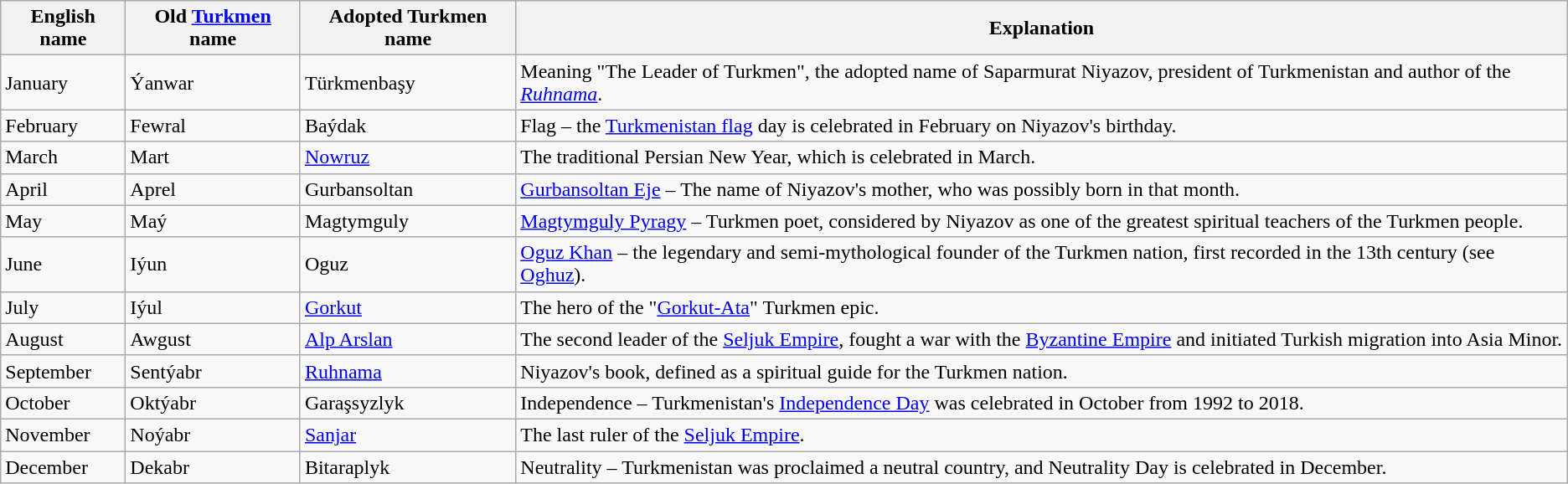<table class="wikitable">
<tr>
<th>English name</th>
<th>Old <a href='#'>Turkmen</a> name</th>
<th>Adopted Turkmen name</th>
<th>Explanation</th>
</tr>
<tr>
<td>January</td>
<td>Ýanwar</td>
<td>Türkmenbaşy</td>
<td>Meaning "The Leader of Turkmen", the adopted name of Saparmurat Niyazov, president of Turkmenistan and author of the <em><a href='#'>Ruhnama</a></em>.</td>
</tr>
<tr>
<td>February</td>
<td>Fewral</td>
<td>Baýdak</td>
<td>Flag – the <a href='#'>Turkmenistan flag</a> day is celebrated in February on Niyazov's birthday.</td>
</tr>
<tr>
<td>March</td>
<td>Mart</td>
<td><a href='#'>Nowruz</a></td>
<td>The traditional Persian New Year, which is celebrated in March.</td>
</tr>
<tr>
<td>April</td>
<td>Aprel</td>
<td>Gurbansoltan</td>
<td><a href='#'>Gurbansoltan Eje</a> – The name of Niyazov's mother, who was possibly born in that month.</td>
</tr>
<tr>
<td>May</td>
<td>Maý</td>
<td>Magtymguly</td>
<td><a href='#'>Magtymguly Pyragy</a> – Turkmen poet, considered by Niyazov as one of the greatest spiritual teachers of the Turkmen people.</td>
</tr>
<tr>
<td>June</td>
<td>Iýun</td>
<td>Oguz</td>
<td><a href='#'>Oguz Khan</a> – the legendary and semi-mythological founder of the Turkmen nation, first recorded in the 13th century (see <a href='#'>Oghuz</a>).</td>
</tr>
<tr>
<td>July</td>
<td>Iýul</td>
<td><a href='#'>Gorkut</a></td>
<td>The hero of the "<a href='#'>Gorkut-Ata</a>" Turkmen epic.</td>
</tr>
<tr>
<td>August</td>
<td>Awgust</td>
<td><a href='#'>Alp Arslan</a></td>
<td>The second leader of the <a href='#'>Seljuk Empire</a>, fought a war with the <a href='#'>Byzantine Empire</a> and initiated Turkish migration into Asia Minor.</td>
</tr>
<tr>
<td>September</td>
<td>Sentýabr</td>
<td><a href='#'>Ruhnama</a></td>
<td>Niyazov's book, defined as a spiritual guide for the Turkmen nation.</td>
</tr>
<tr>
<td>October</td>
<td>Oktýabr</td>
<td>Garaşsyzlyk</td>
<td>Independence – Turkmenistan's <a href='#'>Independence Day</a> was celebrated in October from 1992 to 2018.</td>
</tr>
<tr>
<td>November</td>
<td>Noýabr</td>
<td><a href='#'>Sanjar</a></td>
<td>The last ruler of the <a href='#'>Seljuk Empire</a>.</td>
</tr>
<tr>
<td>December</td>
<td>Dekabr</td>
<td>Bitaraplyk</td>
<td>Neutrality – Turkmenistan was proclaimed a neutral country, and Neutrality Day is celebrated in December.</td>
</tr>
</table>
